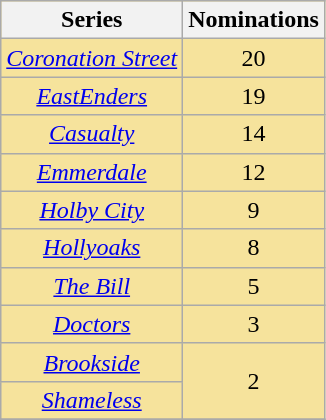<table class="wikitable" rowspan=2 style="text-align: center; background: #f6e39c">
<tr>
<th scope="col" align="center">Series</th>
<th scope="col" width="55">Nominations</th>
</tr>
<tr>
<td><em><a href='#'>Coronation Street</a></em></td>
<td>20</td>
</tr>
<tr>
<td><em><a href='#'>EastEnders</a></em></td>
<td>19</td>
</tr>
<tr>
<td><em><a href='#'>Casualty</a></em></td>
<td>14</td>
</tr>
<tr>
<td><em><a href='#'>Emmerdale</a></em></td>
<td>12</td>
</tr>
<tr>
<td><em><a href='#'>Holby City</a></em></td>
<td>9</td>
</tr>
<tr>
<td><em><a href='#'>Hollyoaks</a></em></td>
<td>8</td>
</tr>
<tr>
<td><em><a href='#'>The Bill</a></em></td>
<td>5</td>
</tr>
<tr>
<td><em><a href='#'>Doctors</a></em></td>
<td>3</td>
</tr>
<tr>
<td><em><a href='#'>Brookside</a></em></td>
<td rowspan=2>2</td>
</tr>
<tr>
<td><em><a href='#'>Shameless</a></em></td>
</tr>
<tr>
</tr>
</table>
